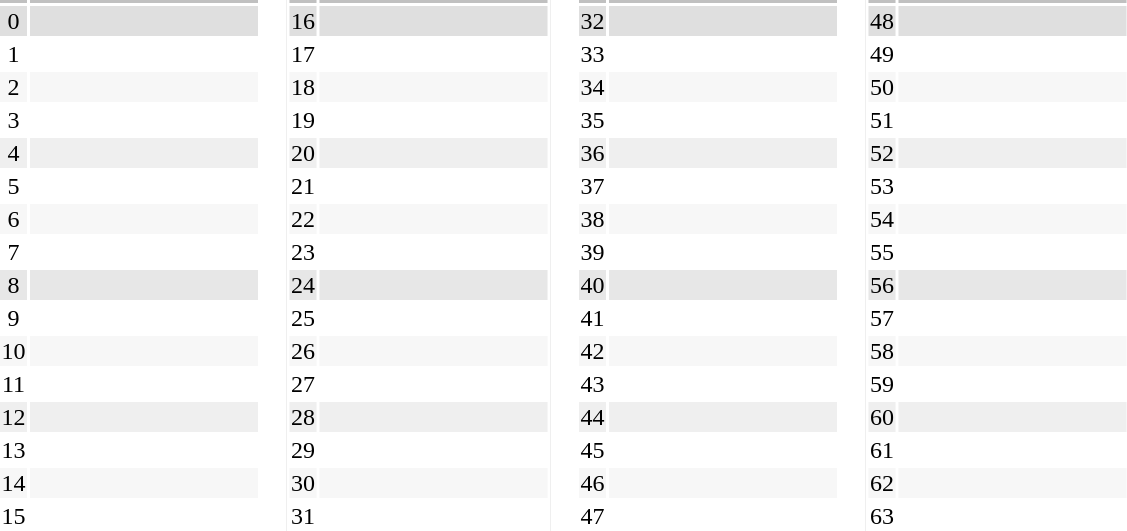<table class="mw-collapsible" style="text-align:center">
<tr style="background:#c0c0c0;" |>
<th></th>
<th style="width:150px;"></th>
<td rowspan="17" style="background:white; width:15px;"></td>
<th></th>
<th style="width:150px;"></th>
<td rowspan="17" style="background:white; width:15px;"></td>
<th></th>
<th style="width:150px;"></th>
<td rowspan="17" style="background:white; width:15px;"></td>
<th></th>
<th style="width:150px;"></th>
</tr>
<tr style="background:#dfdfdf;" |>
<td>0</td>
<td align="right"><a href='#'></a></td>
<td>16</td>
<td align="right"><a href='#'></a></td>
<td>32</td>
<td align="right"><a href='#'></a></td>
<td>48</td>
<td align="right"></td>
</tr>
<tr style="background:white;" |>
<td>1</td>
<td align="right"><a href='#'></a></td>
<td>17</td>
<td align="right"></td>
<td>33</td>
<td align="right"></td>
<td>49</td>
<td align="right"></td>
</tr>
<tr style="background:#f7f7f7;" |>
<td>2</td>
<td align="right"><a href='#'></a></td>
<td>18</td>
<td align="right"></td>
<td>34</td>
<td align="right"></td>
<td>50</td>
<td align="right"></td>
</tr>
<tr style="background:white;" |>
<td>3</td>
<td align="right"><a href='#'></a></td>
<td>19</td>
<td align="right"></td>
<td>35</td>
<td align="right"></td>
<td>51</td>
<td align="right"></td>
</tr>
<tr style="background:#efefef;" |>
<td>4</td>
<td align="right"><a href='#'></a></td>
<td>20</td>
<td align="right"></td>
<td>36</td>
<td align="right"></td>
<td>52</td>
<td align="right"></td>
</tr>
<tr style="background:white;" |>
<td>5</td>
<td align="right"><a href='#'></a></td>
<td>21</td>
<td align="right"></td>
<td>37</td>
<td align="right"></td>
<td>53</td>
<td align="right"></td>
</tr>
<tr style="background:#f7f7f7;" |>
<td>6</td>
<td align="right"><a href='#'></a></td>
<td>22</td>
<td align="right"></td>
<td>38</td>
<td align="right"></td>
<td>54</td>
<td align="right"></td>
</tr>
<tr style="background:white;" |>
<td>7</td>
<td align="right"><a href='#'></a></td>
<td>23</td>
<td align="right"></td>
<td>39</td>
<td align="right"></td>
<td>55</td>
<td align="right"></td>
</tr>
<tr style="background:#e7e7e7;" |>
<td>8</td>
<td align="right"><a href='#'></a></td>
<td>24</td>
<td align="right"></td>
<td>40</td>
<td align="right"></td>
<td>56</td>
<td align="right"></td>
</tr>
<tr style="background:white;" |>
<td>9</td>
<td align="right"><a href='#'></a></td>
<td>25</td>
<td align="right"></td>
<td>41</td>
<td align="right"></td>
<td>57</td>
<td align="right"></td>
</tr>
<tr style="background:#f7f7f7;" |>
<td>10</td>
<td align="right"><a href='#'></a></td>
<td>26</td>
<td align="right"></td>
<td>42</td>
<td align="right"></td>
<td>58</td>
<td align="right"></td>
</tr>
<tr style="background:white;" |>
<td>11</td>
<td align="right"><a href='#'></a></td>
<td>27</td>
<td align="right"></td>
<td>43</td>
<td align="right"></td>
<td>59</td>
<td align="right"></td>
</tr>
<tr style="background:#efefef;" |>
<td>12</td>
<td align="right"><a href='#'></a></td>
<td>28</td>
<td align="right"></td>
<td>44</td>
<td align="right"></td>
<td>60</td>
<td align="right"></td>
</tr>
<tr style="background:white;" |>
<td>13</td>
<td align="right"><a href='#'></a></td>
<td>29</td>
<td align="right"></td>
<td>45</td>
<td align="right"></td>
<td>61</td>
<td align="right"></td>
</tr>
<tr style="background:#f7f7f7;" |>
<td>14</td>
<td align="right"><a href='#'></a></td>
<td>30</td>
<td align="right"></td>
<td>46</td>
<td align="right"></td>
<td>62</td>
<td align="right"></td>
</tr>
<tr style="background:white;" |>
<td>15</td>
<td align="right"><a href='#'></a></td>
<td>31</td>
<td align="right"></td>
<td>47</td>
<td align="right"></td>
<td>63</td>
<td align="right"></td>
</tr>
</table>
